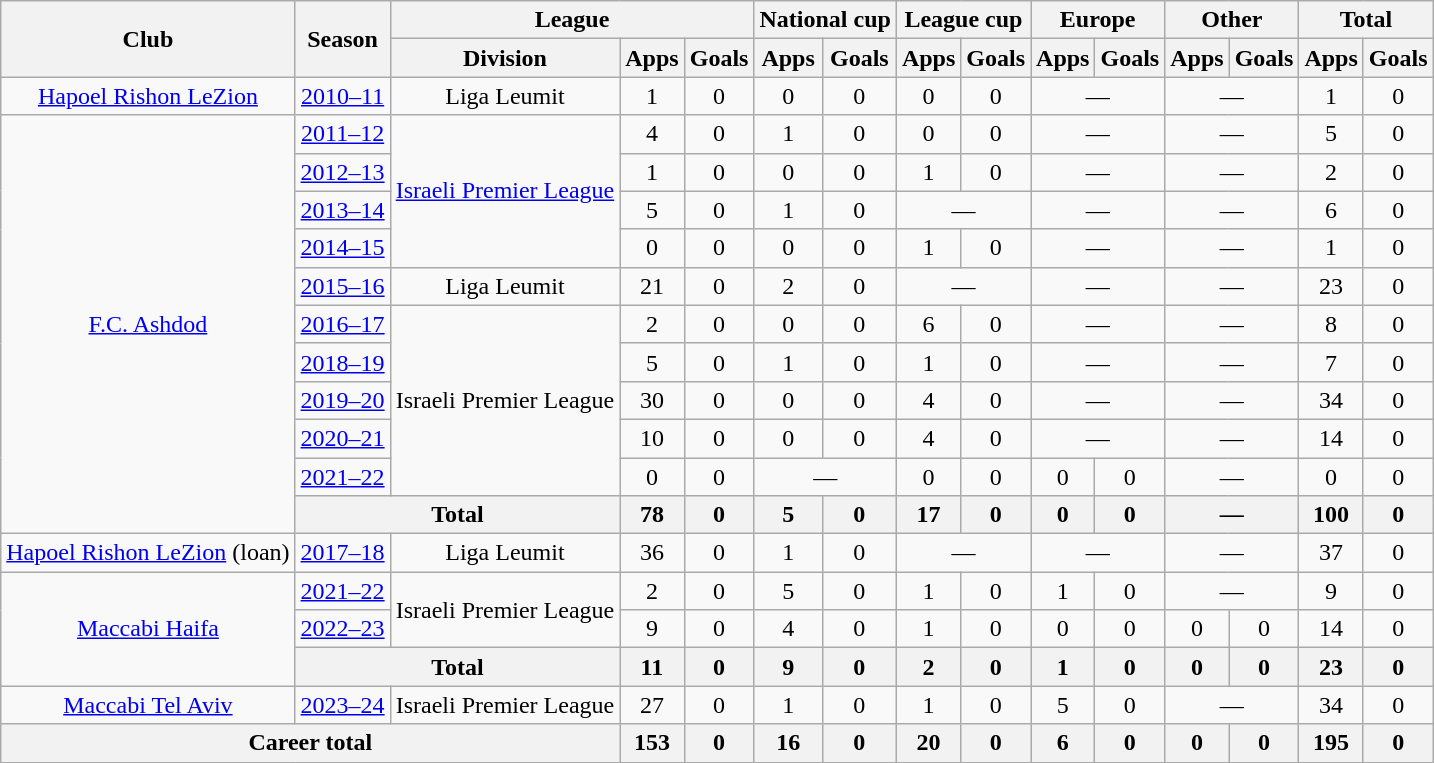<table class="wikitable" style="text-align: center">
<tr>
<th rowspan="2">Club</th>
<th rowspan="2">Season</th>
<th colspan="3">League</th>
<th colspan="2">National cup</th>
<th colspan="2">League cup</th>
<th colspan="2">Europe</th>
<th colspan="2">Other</th>
<th colspan="2">Total</th>
</tr>
<tr>
<th>Division</th>
<th>Apps</th>
<th>Goals</th>
<th>Apps</th>
<th>Goals</th>
<th>Apps</th>
<th>Goals</th>
<th>Apps</th>
<th>Goals</th>
<th>Apps</th>
<th>Goals</th>
<th>Apps</th>
<th>Goals</th>
</tr>
<tr>
<td><a href='#'>Hapoel Rishon LeZion</a></td>
<td><a href='#'>2010–11</a></td>
<td>Liga Leumit</td>
<td>1</td>
<td>0</td>
<td>0</td>
<td>0</td>
<td>0</td>
<td>0</td>
<td colspan="2">—</td>
<td colspan="2">—</td>
<td>1</td>
<td>0</td>
</tr>
<tr>
<td rowspan="11"><a href='#'>F.C. Ashdod</a></td>
<td><a href='#'>2011–12</a></td>
<td rowspan="4"><a href='#'>Israeli Premier League</a></td>
<td>4</td>
<td>0</td>
<td>1</td>
<td>0</td>
<td>0</td>
<td>0</td>
<td colspan="2">—</td>
<td colspan="2">—</td>
<td>5</td>
<td>0</td>
</tr>
<tr>
<td><a href='#'>2012–13</a></td>
<td>1</td>
<td>0</td>
<td>0</td>
<td>0</td>
<td>1</td>
<td>0</td>
<td colspan="2">—</td>
<td colspan="2">—</td>
<td>2</td>
<td>0</td>
</tr>
<tr>
<td><a href='#'>2013–14</a></td>
<td>5</td>
<td>0</td>
<td>1</td>
<td>0</td>
<td colspan="2">—</td>
<td colspan="2">—</td>
<td colspan="2">—</td>
<td>6</td>
<td>0</td>
</tr>
<tr>
<td><a href='#'>2014–15</a></td>
<td>0</td>
<td>0</td>
<td>0</td>
<td>0</td>
<td>1</td>
<td>0</td>
<td colspan="2">—</td>
<td colspan="2">—</td>
<td>1</td>
<td>0</td>
</tr>
<tr>
<td><a href='#'>2015–16</a></td>
<td>Liga Leumit</td>
<td>21</td>
<td>0</td>
<td>2</td>
<td>0</td>
<td colspan="2">—</td>
<td colspan="2">—</td>
<td colspan="2">—</td>
<td>23</td>
<td>0</td>
</tr>
<tr>
<td><a href='#'>2016–17</a></td>
<td rowspan="5">Israeli Premier League</td>
<td>2</td>
<td>0</td>
<td>0</td>
<td>0</td>
<td>6</td>
<td>0</td>
<td colspan="2">—</td>
<td colspan="2">—</td>
<td>8</td>
<td>0</td>
</tr>
<tr>
<td><a href='#'>2018–19</a></td>
<td>5</td>
<td>0</td>
<td>1</td>
<td>0</td>
<td>1</td>
<td>0</td>
<td colspan="2">—</td>
<td colspan="2">—</td>
<td>7</td>
<td>0</td>
</tr>
<tr>
<td><a href='#'>2019–20</a></td>
<td>30</td>
<td>0</td>
<td>0</td>
<td>0</td>
<td>4</td>
<td>0</td>
<td colspan="2">—</td>
<td colspan="2">—</td>
<td>34</td>
<td>0</td>
</tr>
<tr>
<td><a href='#'>2020–21</a></td>
<td>10</td>
<td>0</td>
<td>0</td>
<td>0</td>
<td>4</td>
<td>0</td>
<td colspan="2">—</td>
<td colspan="2">—</td>
<td>14</td>
<td>0</td>
</tr>
<tr>
<td><a href='#'>2021–22</a></td>
<td>0</td>
<td>0</td>
<td colspan="2">—</td>
<td>0</td>
<td>0</td>
<td>0</td>
<td>0</td>
<td colspan="2">—</td>
<td>0</td>
<td>0</td>
</tr>
<tr>
<th colspan="2">Total</th>
<th>78</th>
<th>0</th>
<th>5</th>
<th>0</th>
<th>17</th>
<th>0</th>
<th>0</th>
<th>0</th>
<th colspan="2">—</th>
<th>100</th>
<th>0</th>
</tr>
<tr>
<td><a href='#'>Hapoel Rishon LeZion</a> (loan)</td>
<td><a href='#'>2017–18</a></td>
<td>Liga Leumit</td>
<td>36</td>
<td>0</td>
<td>1</td>
<td>0</td>
<td colspan="2">—</td>
<td colspan="2">—</td>
<td colspan="2">—</td>
<td>37</td>
<td>0</td>
</tr>
<tr>
<td rowspan="3"><a href='#'>Maccabi Haifa</a></td>
<td><a href='#'>2021–22</a></td>
<td rowspan="2">Israeli Premier League</td>
<td>2</td>
<td>0</td>
<td>5</td>
<td>0</td>
<td>1</td>
<td>0</td>
<td>1</td>
<td>0</td>
<td colspan="2">—</td>
<td>9</td>
<td>0</td>
</tr>
<tr>
<td><a href='#'>2022–23</a></td>
<td>9</td>
<td>0</td>
<td>4</td>
<td>0</td>
<td>1</td>
<td>0</td>
<td>0</td>
<td>0</td>
<td>0</td>
<td>0</td>
<td>14</td>
<td>0</td>
</tr>
<tr>
<th colspan="2">Total</th>
<th>11</th>
<th>0</th>
<th>9</th>
<th>0</th>
<th>2</th>
<th>0</th>
<th>1</th>
<th>0</th>
<th>0</th>
<th>0</th>
<th>23</th>
<th>0</th>
</tr>
<tr>
<td><a href='#'>Maccabi Tel Aviv</a></td>
<td><a href='#'>2023–24</a></td>
<td>Israeli Premier League</td>
<td>27</td>
<td>0</td>
<td>1</td>
<td>0</td>
<td>1</td>
<td>0</td>
<td>5</td>
<td>0</td>
<td colspan="2">—</td>
<td>34</td>
<td>0</td>
</tr>
<tr>
<th colspan="3">Career total</th>
<th>153</th>
<th>0</th>
<th>16</th>
<th>0</th>
<th>20</th>
<th>0</th>
<th>6</th>
<th>0</th>
<th>0</th>
<th>0</th>
<th>195</th>
<th>0</th>
</tr>
<tr>
</tr>
</table>
